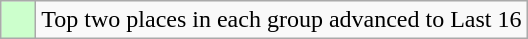<table class="wikitable">
<tr>
<td style="background:#ccffcc;">    </td>
<td>Top two places in each group advanced to Last 16</td>
</tr>
</table>
